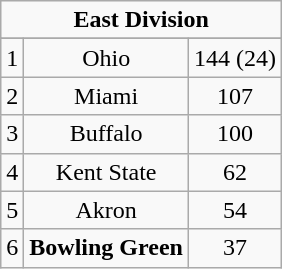<table class="wikitable">
<tr align="center">
<td align="center" Colspan="3"><strong>East Division</strong></td>
</tr>
<tr align="center">
</tr>
<tr align="center">
<td>1</td>
<td>Ohio</td>
<td>144 (24)</td>
</tr>
<tr align="center">
<td>2</td>
<td>Miami</td>
<td>107</td>
</tr>
<tr align="center">
<td>3</td>
<td>Buffalo</td>
<td>100</td>
</tr>
<tr align="center">
<td>4</td>
<td>Kent State</td>
<td>62</td>
</tr>
<tr align="center">
<td>5</td>
<td>Akron</td>
<td>54</td>
</tr>
<tr align="center">
<td>6</td>
<td><strong>Bowling Green</strong></td>
<td>37</td>
</tr>
</table>
